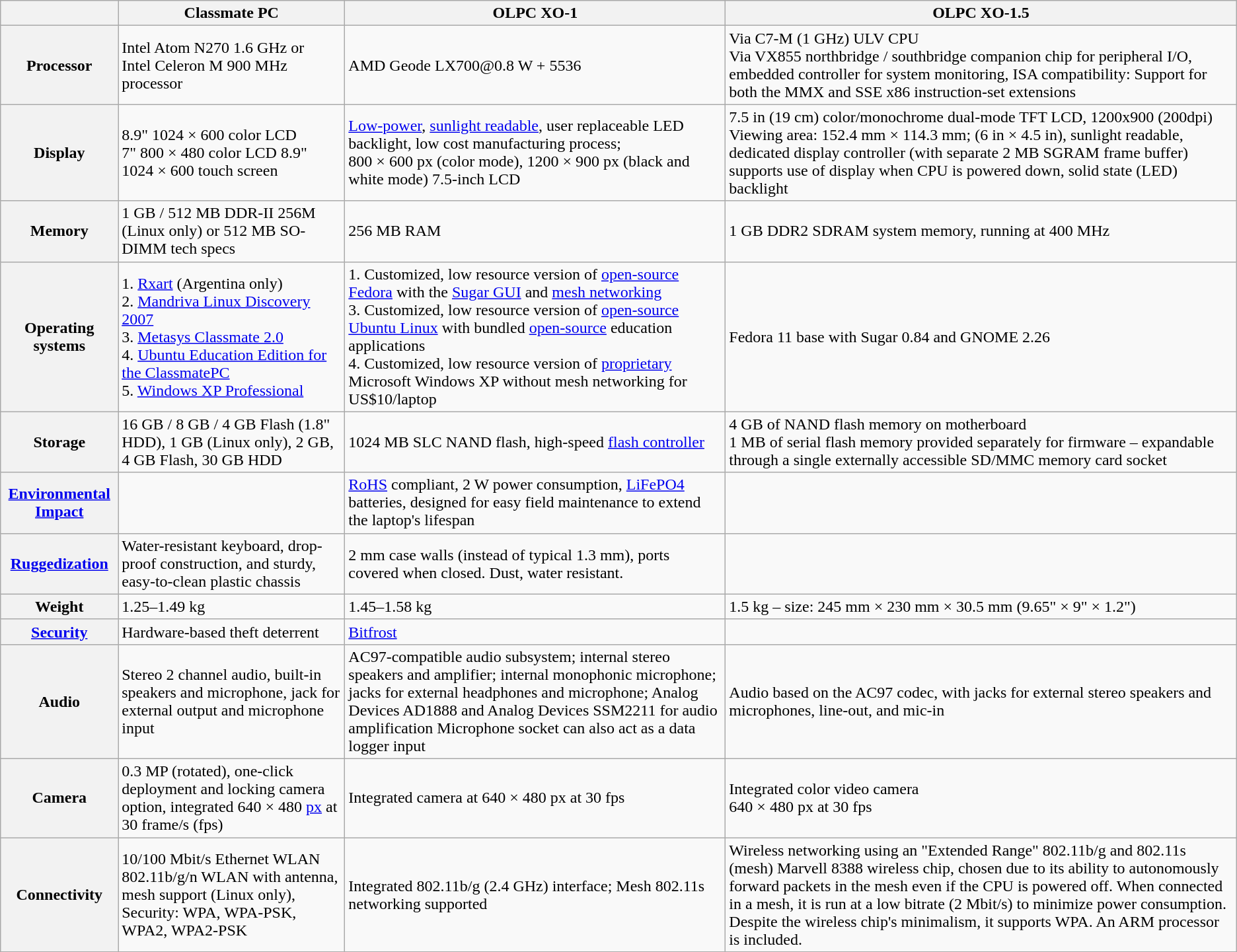<table class="wikitable">
<tr>
<th></th>
<th>Classmate PC</th>
<th>OLPC XO-1</th>
<th>OLPC XO-1.5</th>
</tr>
<tr>
<th>Processor</th>
<td>Intel Atom N270 1.6 GHz or<br>Intel Celeron M 900 MHz processor</td>
<td>AMD Geode LX700@0.8 W + 5536</td>
<td>Via C7-M (1 GHz) ULV CPU<br>Via VX855 northbridge / southbridge companion chip for peripheral I/O, embedded controller for system monitoring, ISA compatibility: Support for both the MMX and SSE x86 instruction-set extensions</td>
</tr>
<tr>
<th>Display</th>
<td>8.9" 1024 × 600 color LCD<br>7" 800 × 480 color LCD
8.9" 1024 × 600 touch screen</td>
<td><a href='#'>Low-power</a>, <a href='#'>sunlight readable</a>, user replaceable LED backlight, low cost manufacturing process;<br>800 × 600 px (color mode), 1200 × 900 px (black and white mode) 7.5-inch LCD</td>
<td>7.5 in (19 cm) color/monochrome dual-mode TFT LCD, 1200x900 (200dpi)<br>Viewing area: 152.4 mm × 114.3 mm; (6 in × 4.5 in),
sunlight readable,
dedicated display controller (with separate 2 MB SGRAM frame buffer) supports use of display when CPU is powered down,
solid state (LED) backlight</td>
</tr>
<tr>
<th>Memory</th>
<td>1 GB / 512 MB DDR-II 256M (Linux only) or 512 MB SO-DIMM tech specs</td>
<td>256 MB RAM</td>
<td>1 GB DDR2 SDRAM system memory, running at 400 MHz</td>
</tr>
<tr>
<th>Operating systems</th>
<td>1. <a href='#'>Rxart</a> (Argentina only) <br>2. <a href='#'>Mandriva Linux Discovery 2007</a><br>3. <a href='#'>Metasys Classmate 2.0</a><br>4. <a href='#'>Ubuntu Education Edition for the ClassmatePC</a><br>5. <a href='#'>Windows XP Professional</a></td>
<td>1. Customized, low resource version of <a href='#'>open-source</a> <a href='#'>Fedora</a> with the <a href='#'>Sugar GUI</a> and <a href='#'>mesh networking</a><br> 3. Customized, low resource version of <a href='#'>open-source</a> <a href='#'>Ubuntu Linux</a> with bundled <a href='#'>open-source</a> education applications<br>4. Customized, low resource version of <a href='#'>proprietary</a> Microsoft Windows XP without mesh networking for US$10/laptop</td>
<td>Fedora 11 base with Sugar 0.84 and GNOME 2.26</td>
</tr>
<tr>
<th>Storage</th>
<td>16 GB / 8 GB / 4 GB Flash (1.8" HDD), 1 GB (Linux only), 2 GB, 4 GB Flash, 30 GB HDD</td>
<td>1024 MB SLC NAND flash, high-speed <a href='#'>flash controller</a></td>
<td>4 GB of NAND flash memory on motherboard<br>1 MB of serial flash memory provided separately for firmware – expandable through a single externally accessible SD/MMC memory card socket</td>
</tr>
<tr>
<th><a href='#'>Environmental Impact</a></th>
<td></td>
<td><a href='#'>RoHS</a> compliant, 2 W power consumption, <a href='#'>LiFePO4</a> batteries, designed for easy field maintenance to extend the laptop's lifespan</td>
<td></td>
</tr>
<tr>
<th><a href='#'>Ruggedization</a></th>
<td>Water-resistant keyboard, drop-proof construction, and sturdy, easy-to-clean plastic chassis</td>
<td>2 mm case walls (instead of typical 1.3 mm), ports covered when closed. Dust, water resistant.</td>
<td></td>
</tr>
<tr>
<th>Weight</th>
<td>1.25–1.49 kg</td>
<td>1.45–1.58 kg</td>
<td>1.5 kg – size: 245 mm × 230 mm × 30.5 mm (9.65" × 9" × 1.2")</td>
</tr>
<tr>
<th><a href='#'>Security</a></th>
<td>Hardware-based theft deterrent</td>
<td><a href='#'>Bitfrost</a></td>
<td></td>
</tr>
<tr>
<th>Audio</th>
<td>Stereo 2 channel audio, built-in speakers and microphone, jack for external output and microphone input</td>
<td>AC97-compatible audio subsystem; internal stereo speakers and amplifier; internal monophonic microphone; jacks for external headphones and microphone; Analog Devices AD1888 and Analog Devices SSM2211 for audio amplification Microphone socket can also act as a data logger input</td>
<td>Audio based on the AC97 codec, with jacks for external stereo speakers and microphones, line-out, and mic-in</td>
</tr>
<tr>
<th>Camera</th>
<td>0.3 MP (rotated), one-click deployment and locking camera option, integrated 640 × 480 <a href='#'>px</a> at 30 frame/s (fps)</td>
<td>Integrated camera at 640 × 480 px at 30 fps</td>
<td>Integrated color video camera<br>640 × 480 px at 30 fps</td>
</tr>
<tr>
<th>Connectivity</th>
<td>10/100 Mbit/s Ethernet WLAN 802.11b/g/n WLAN with antenna, mesh support (Linux only), Security: WPA, WPA-PSK, WPA2, WPA2-PSK</td>
<td>Integrated 802.11b/g (2.4 GHz) interface; Mesh 802.11s networking supported</td>
<td>Wireless networking using an "Extended Range" 802.11b/g and 802.11s (mesh) Marvell 8388 wireless chip, chosen due to its ability to autonomously forward packets in the mesh even if the CPU is powered off. When connected in a mesh, it is run at a low bitrate (2 Mbit/s) to minimize power consumption. Despite the wireless chip's minimalism, it supports WPA. An ARM processor is included.</td>
</tr>
</table>
